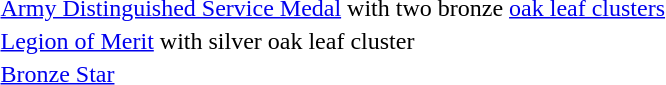<table>
<tr>
<td> <a href='#'>Army Distinguished Service Medal</a> with two bronze <a href='#'>oak leaf clusters</a></td>
</tr>
<tr>
<td> <a href='#'>Legion of Merit</a> with silver oak leaf cluster</td>
</tr>
<tr>
<td> <a href='#'>Bronze Star</a></td>
</tr>
</table>
